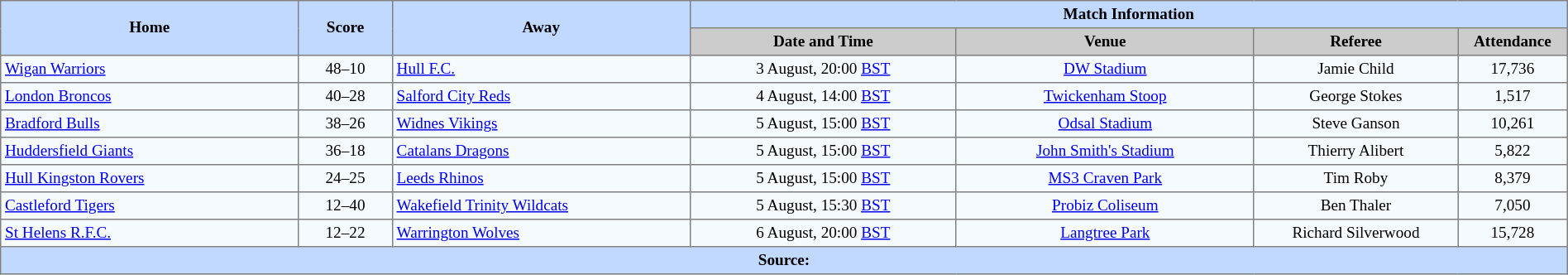<table border=1 style="border-collapse:collapse; font-size:80%; text-align:center;" cellpadding=3 cellspacing=0 width=100%>
<tr bgcolor=#C1D8FF>
<th rowspan=2 width=19%>Home</th>
<th rowspan=2 width=6%>Score</th>
<th rowspan=2 width=19%>Away</th>
<th colspan=6>Match Information</th>
</tr>
<tr bgcolor=#CCCCCC>
<th width=17%>Date and Time</th>
<th width=19%>Venue</th>
<th width=13%>Referee</th>
<th width=7%>Attendance</th>
</tr>
<tr bgcolor=#F5FAFF>
<td align=left> <a href='#'>Wigan Warriors</a></td>
<td>48–10</td>
<td align=left> <a href='#'>Hull F.C.</a></td>
<td>3 August, 20:00 <a href='#'>BST</a></td>
<td><a href='#'>DW Stadium</a></td>
<td>Jamie Child</td>
<td>17,736</td>
</tr>
<tr bgcolor=#F5FAFF>
<td align=left> <a href='#'>London Broncos</a></td>
<td>40–28</td>
<td align=left> <a href='#'>Salford City Reds</a></td>
<td>4 August, 14:00 <a href='#'>BST</a></td>
<td><a href='#'>Twickenham Stoop</a></td>
<td>George Stokes</td>
<td>1,517</td>
</tr>
<tr bgcolor=#F5FAFF>
<td align=left> <a href='#'>Bradford Bulls</a></td>
<td>38–26</td>
<td align=left> <a href='#'>Widnes Vikings</a></td>
<td>5 August, 15:00 <a href='#'>BST</a></td>
<td><a href='#'>Odsal Stadium</a></td>
<td>Steve Ganson</td>
<td>10,261</td>
</tr>
<tr bgcolor=#F5FAFF>
<td align=left> <a href='#'>Huddersfield Giants</a></td>
<td>36–18</td>
<td align=left> <a href='#'>Catalans Dragons</a></td>
<td>5 August, 15:00 <a href='#'>BST</a></td>
<td><a href='#'>John Smith's Stadium</a></td>
<td>Thierry Alibert</td>
<td>5,822</td>
</tr>
<tr bgcolor=#F5FAFF>
<td align=left> <a href='#'>Hull Kingston Rovers</a></td>
<td>24–25</td>
<td align=left> <a href='#'>Leeds Rhinos</a></td>
<td>5 August, 15:00 <a href='#'>BST</a></td>
<td><a href='#'>MS3 Craven Park</a></td>
<td>Tim Roby</td>
<td>8,379</td>
</tr>
<tr bgcolor=#F5FAFF>
<td align=left> <a href='#'>Castleford Tigers</a></td>
<td>12–40</td>
<td align=left> <a href='#'>Wakefield Trinity Wildcats</a></td>
<td>5 August, 15:30 <a href='#'>BST</a></td>
<td><a href='#'>Probiz Coliseum</a></td>
<td>Ben Thaler</td>
<td>7,050</td>
</tr>
<tr bgcolor=#F5FAFF>
<td align=left> <a href='#'>St Helens R.F.C.</a></td>
<td>12–22</td>
<td align=left> <a href='#'>Warrington Wolves</a></td>
<td>6 August, 20:00 <a href='#'>BST</a></td>
<td><a href='#'>Langtree Park</a></td>
<td>Richard Silverwood</td>
<td>15,728</td>
</tr>
<tr bgcolor=#C1D8FF>
<th colspan=12>Source:</th>
</tr>
</table>
